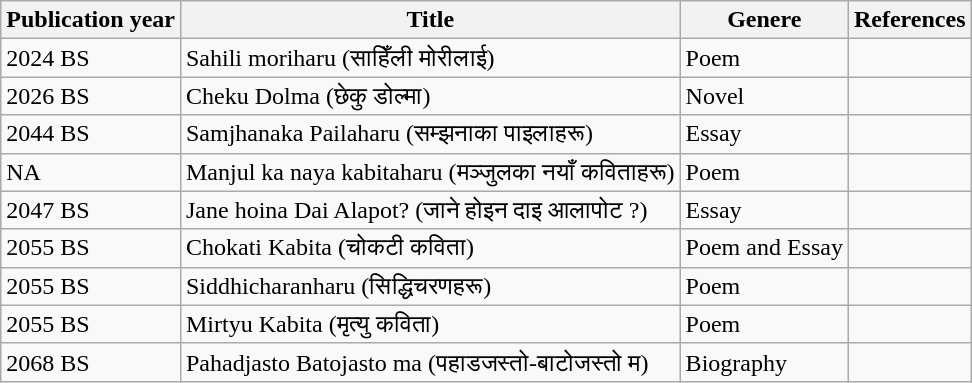<table class="wikitable sortable">
<tr>
<th>Publication year</th>
<th>Title</th>
<th>Genere</th>
<th>References</th>
</tr>
<tr>
<td>2024 BS</td>
<td>Sahili moriharu (साहिँली मोरीलाई)</td>
<td>Poem</td>
<td></td>
</tr>
<tr>
<td>2026 BS</td>
<td>Cheku Dolma (छेकु डोल्मा)</td>
<td>Novel</td>
<td></td>
</tr>
<tr>
<td>2044 BS</td>
<td>Samjhanaka Pailaharu (सम्झनाका पाइलाहरू)</td>
<td>Essay</td>
<td></td>
</tr>
<tr>
<td>NA</td>
<td>Manjul ka naya kabitaharu (मञ्जुलका नयाँ कविताहरू)</td>
<td>Poem</td>
<td></td>
</tr>
<tr>
<td>2047 BS</td>
<td>Jane hoina Dai Alapot? (जाने होइन दाइ आलापोट ?)</td>
<td>Essay</td>
<td></td>
</tr>
<tr>
<td>2055 BS</td>
<td>Chokati Kabita (चोकटी कविता)</td>
<td>Poem and Essay</td>
<td></td>
</tr>
<tr>
<td>2055 BS</td>
<td>Siddhicharanharu (सिद्धिचरणहरू)</td>
<td>Poem</td>
<td></td>
</tr>
<tr>
<td>2055 BS</td>
<td>Mirtyu Kabita (मृत्यु कविता)</td>
<td>Poem</td>
<td></td>
</tr>
<tr>
<td>2068 BS</td>
<td>Pahadjasto Batojasto ma (पहाडजस्तो-बाटोजस्तो म)</td>
<td>Biography</td>
<td></td>
</tr>
</table>
